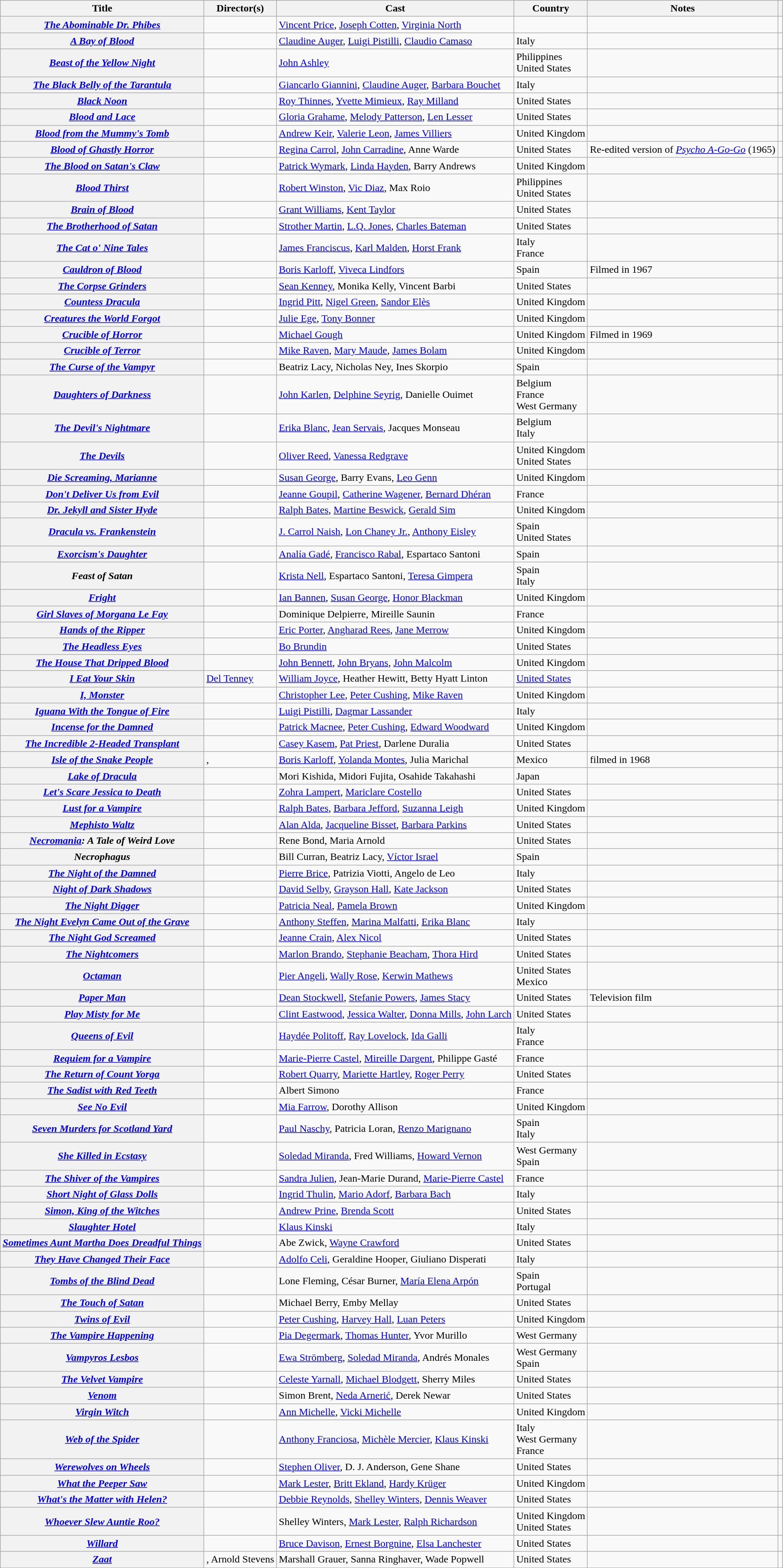<table class="wikitable sortable">
<tr>
<th scope="col">Title</th>
<th scope="col">Director(s)</th>
<th scope="col" class="unsortable">Cast</th>
<th scope="col">Country</th>
<th scope="col" class="unsortable">Notes</th>
<th scope="col" class="unsortable"></th>
</tr>
<tr>
<th><em><a href='#'>The Abominable Dr. Phibes</a></em></th>
<td></td>
<td><a href='#'>Vincent Price</a>, <a href='#'>Joseph Cotten</a>, <a href='#'>Virginia North</a></td>
<td></td>
<td></td>
<td style="text-align:center;"></td>
</tr>
<tr>
<th><em><a href='#'>A Bay of Blood</a></em></th>
<td></td>
<td><a href='#'>Claudine Auger</a>, <a href='#'>Luigi Pistilli</a>, <a href='#'>Claudio Camaso</a></td>
<td>Italy</td>
<td></td>
<td style="text-align:center;"></td>
</tr>
<tr>
<th><em><a href='#'>Beast of the Yellow Night</a></em></th>
<td></td>
<td><a href='#'>John Ashley</a></td>
<td>Philippines<br>United States</td>
<td></td>
<td style="text-align:center;"></td>
</tr>
<tr>
<th><em><a href='#'>The Black Belly of the Tarantula</a></em></th>
<td></td>
<td><a href='#'>Giancarlo Giannini</a>, <a href='#'>Claudine Auger</a>, <a href='#'>Barbara Bouchet</a></td>
<td>Italy</td>
<td></td>
<td style="text-align:center;"></td>
</tr>
<tr>
<th><em><a href='#'>Black Noon</a></em></th>
<td></td>
<td><a href='#'>Roy Thinnes</a>, <a href='#'>Yvette Mimieux</a>, <a href='#'>Ray Milland</a></td>
<td>United States</td>
<td></td>
<td style="text-align:center;"></td>
</tr>
<tr>
<th><em><a href='#'>Blood and Lace</a></em></th>
<td></td>
<td><a href='#'>Gloria Grahame</a>, <a href='#'>Melody Patterson</a>, <a href='#'>Len Lesser</a></td>
<td>United States</td>
<td></td>
<td style="text-align:center;"></td>
</tr>
<tr>
<th><em><a href='#'>Blood from the Mummy's Tomb</a></em></th>
<td></td>
<td><a href='#'>Andrew Keir</a>, <a href='#'>Valerie Leon</a>, <a href='#'>James Villiers</a></td>
<td>United Kingdom</td>
<td></td>
<td style="text-align:center;"></td>
</tr>
<tr>
<th><em><a href='#'>Blood of Ghastly Horror</a></em></th>
<td></td>
<td><a href='#'>Regina Carrol</a>, <a href='#'>John Carradine</a>, Anne Warde</td>
<td>United States</td>
<td>Re-edited version of <em><a href='#'>Psycho A-Go-Go</a></em> (1965)</td>
<td style="text-align:center;"></td>
</tr>
<tr>
<th><em><a href='#'>The Blood on Satan's Claw</a></em></th>
<td></td>
<td><a href='#'>Patrick Wymark</a>, <a href='#'>Linda Hayden</a>, Barry Andrews</td>
<td>United Kingdom</td>
<td></td>
<td style="text-align:center;"></td>
</tr>
<tr>
<th><em><a href='#'>Blood Thirst</a></em></th>
<td></td>
<td><a href='#'>Robert Winston</a>, <a href='#'>Vic Diaz</a>, Max Roio</td>
<td>Philippines<br>United States</td>
<td></td>
<td style="text-align:center;"></td>
</tr>
<tr>
<th><em><a href='#'>Brain of Blood</a></em></th>
<td></td>
<td><a href='#'>Grant Williams</a>, <a href='#'>Kent Taylor</a></td>
<td>United States</td>
<td></td>
<td style="text-align:center;"></td>
</tr>
<tr>
<th><em><a href='#'>The Brotherhood of Satan</a></em></th>
<td></td>
<td><a href='#'>Strother Martin</a>, <a href='#'>L.Q. Jones</a>, <a href='#'>Charles Bateman</a></td>
<td>United States</td>
<td></td>
<td style="text-align:center;"></td>
</tr>
<tr>
<th><em><a href='#'>The Cat o' Nine Tales</a></em></th>
<td></td>
<td><a href='#'>James Franciscus</a>, <a href='#'>Karl Malden</a>, <a href='#'>Horst Frank</a></td>
<td>Italy<br>France</td>
<td></td>
<td style="text-align:center;"></td>
</tr>
<tr>
<th><em><a href='#'>Cauldron of Blood</a></em></th>
<td></td>
<td><a href='#'>Boris Karloff</a>, <a href='#'>Viveca Lindfors</a></td>
<td>Spain</td>
<td>Filmed in 1967</td>
<td style="text-align:center;"></td>
</tr>
<tr>
<th><em><a href='#'>The Corpse Grinders</a></em></th>
<td></td>
<td><a href='#'>Sean Kenney</a>, Monika Kelly, Vincent Barbi</td>
<td>United States</td>
<td></td>
<td style="text-align:center;"></td>
</tr>
<tr>
<th><em><a href='#'>Countess Dracula</a></em></th>
<td></td>
<td><a href='#'>Ingrid Pitt</a>, <a href='#'>Nigel Green</a>, <a href='#'>Sandor Elès</a></td>
<td>United Kingdom</td>
<td></td>
<td style="text-align:center;"></td>
</tr>
<tr>
<th><em><a href='#'>Creatures the World Forgot</a></em></th>
<td></td>
<td><a href='#'>Julie Ege</a>, <a href='#'>Tony Bonner</a></td>
<td>United Kingdom</td>
<td></td>
<td style="text-align:center;"></td>
</tr>
<tr>
<th><em><a href='#'>Crucible of Horror</a></em></th>
<td></td>
<td><a href='#'>Michael Gough</a></td>
<td>United Kingdom</td>
<td>Filmed in 1969 </td>
<td style="text-align:center;"></td>
</tr>
<tr>
<th><em><a href='#'>Crucible of Terror</a></em></th>
<td></td>
<td><a href='#'>Mike Raven</a>, <a href='#'>Mary Maude</a>, <a href='#'>James Bolam</a></td>
<td>United Kingdom</td>
<td></td>
<td style="text-align:center;"></td>
</tr>
<tr>
<th><em><a href='#'>The Curse of the Vampyr</a></em></th>
<td></td>
<td>Beatriz Lacy, Nicholas Ney, Ines Skorpio</td>
<td>Spain</td>
<td></td>
<td style="text-align:center;"> </td>
</tr>
<tr>
<th><em><a href='#'>Daughters of Darkness</a></em></th>
<td></td>
<td><a href='#'>John Karlen</a>, <a href='#'>Delphine Seyrig</a>, Danielle Ouimet</td>
<td>Belgium<br>France<br>West Germany</td>
<td></td>
<td style="text-align:center;"></td>
</tr>
<tr>
<th><em><a href='#'>The Devil's Nightmare</a></em></th>
<td></td>
<td><a href='#'>Erika Blanc</a>, <a href='#'>Jean Servais</a>, Jacques Monseau</td>
<td>Belgium<br>Italy</td>
<td></td>
<td style="text-align:center;"></td>
</tr>
<tr>
<th><em><a href='#'>The Devils</a></em></th>
<td></td>
<td><a href='#'>Oliver Reed</a>, <a href='#'>Vanessa Redgrave</a></td>
<td>United Kingdom<br>United States</td>
<td></td>
<td style="text-align:center;"></td>
</tr>
<tr>
<th><em><a href='#'>Die Screaming, Marianne</a></em></th>
<td></td>
<td><a href='#'>Susan George</a>, Barry Evans, <a href='#'>Leo Genn</a></td>
<td>United Kingdom</td>
<td></td>
<td style="text-align:center;"></td>
</tr>
<tr>
<th><em><a href='#'>Don't Deliver Us from Evil</a></em></th>
<td></td>
<td><a href='#'>Jeanne Goupil</a>, <a href='#'>Catherine Wagener</a>, <a href='#'>Bernard Dhéran</a></td>
<td>France</td>
<td></td>
<td style="text-align:center;"></td>
</tr>
<tr>
<th><em><a href='#'>Dr. Jekyll and Sister Hyde</a></em></th>
<td></td>
<td><a href='#'>Ralph Bates</a>, <a href='#'>Martine Beswick</a>, <a href='#'>Gerald Sim</a></td>
<td>United Kingdom</td>
<td></td>
<td style="text-align:center;"></td>
</tr>
<tr>
<th><em><a href='#'>Dracula vs. Frankenstein</a></em></th>
<td></td>
<td><a href='#'>J. Carrol Naish</a>, <a href='#'>Lon Chaney Jr.</a>, <a href='#'>Anthony Eisley</a></td>
<td>Spain<br>United States</td>
<td></td>
<td style="text-align:center;"></td>
</tr>
<tr>
<th><em><a href='#'>Exorcism's Daughter</a></em></th>
<td></td>
<td><a href='#'>Analía Gadé</a>, <a href='#'>Francisco Rabal</a>, Espartaco Santoni</td>
<td>Spain</td>
<td></td>
<td style="text-align:center;"></td>
</tr>
<tr>
<th><em>Feast of Satan</em></th>
<td></td>
<td><a href='#'>Krista Nell</a>, Espartaco Santoni, <a href='#'>Teresa Gimpera</a></td>
<td>Spain<br>Italy</td>
<td></td>
<td style="text-align:center;"></td>
</tr>
<tr>
<th><em><a href='#'>Fright</a></em></th>
<td></td>
<td><a href='#'>Ian Bannen</a>, <a href='#'>Susan George</a>, <a href='#'>Honor Blackman</a></td>
<td>United Kingdom</td>
<td></td>
<td></td>
</tr>
<tr>
<th><em><a href='#'>Girl Slaves of Morgana Le Fay</a></em></th>
<td></td>
<td>Dominique Delpierre, Mireille Saunin</td>
<td>France</td>
<td></td>
<td style="text-align:center;"></td>
</tr>
<tr>
<th><em><a href='#'>Hands of the Ripper</a></em></th>
<td></td>
<td><a href='#'>Eric Porter</a>, <a href='#'>Angharad Rees</a>, <a href='#'>Jane Merrow</a></td>
<td>United Kingdom</td>
<td></td>
<td style="text-align:center;"></td>
</tr>
<tr>
<th><em><a href='#'>The Headless Eyes</a></em></th>
<td></td>
<td><a href='#'>Bo Brundin</a></td>
<td>United States</td>
<td></td>
<td style="text-align:center;"></td>
</tr>
<tr>
<th><em><a href='#'>The House That Dripped Blood</a></em></th>
<td></td>
<td><a href='#'>John Bennett</a>, <a href='#'>John Bryans</a>, <a href='#'>John Malcolm</a></td>
<td>United Kingdom</td>
<td></td>
<td style="text-align:center;"></td>
</tr>
<tr>
<th><em><a href='#'>I Eat Your Skin</a></em></th>
<td><a href='#'>Del Tenney</a></td>
<td><a href='#'>William Joyce</a>, Heather Hewitt, Betty Hyatt Linton</td>
<td><a href='#'>United States</a></td>
<td></td>
<td style="text-align:center;"></td>
</tr>
<tr>
<th><em><a href='#'>I, Monster</a></em></th>
<td></td>
<td><a href='#'>Christopher Lee</a>, <a href='#'>Peter Cushing</a>, <a href='#'>Mike Raven</a></td>
<td>United Kingdom</td>
<td></td>
<td style="text-align:center;"></td>
</tr>
<tr>
<th><em><a href='#'>Iguana With the Tongue of Fire</a></em></th>
<td></td>
<td><a href='#'>Luigi Pistilli</a>, <a href='#'>Dagmar Lassander</a></td>
<td>Italy</td>
<td></td>
<td style="text-align:center;"></td>
</tr>
<tr>
<th><em><a href='#'>Incense for the Damned</a></em></th>
<td></td>
<td><a href='#'>Patrick Macnee</a>, <a href='#'>Peter Cushing</a>, <a href='#'>Edward Woodward</a></td>
<td>United Kingdom</td>
<td></td>
<td style="text-align:center;"></td>
</tr>
<tr>
<th><em><a href='#'>The Incredible 2-Headed Transplant</a></em></th>
<td></td>
<td><a href='#'>Casey Kasem</a>, <a href='#'>Pat Priest</a>, Darlene Duralia</td>
<td>United States</td>
<td></td>
<td style="text-align:center;"></td>
</tr>
<tr>
<th><em><a href='#'>Isle of the Snake People</a></em></th>
<td>, </td>
<td><a href='#'>Boris Karloff</a>, <a href='#'>Yolanda Montes</a>, Julia Marichal</td>
<td>Mexico</td>
<td>filmed in 1968</td>
<td style="text-align:center;"></td>
</tr>
<tr>
<th><em><a href='#'>Lake of Dracula</a></em></th>
<td></td>
<td>Mori Kishida, Midori Fujita, Osahide Takahashi</td>
<td>Japan</td>
<td></td>
<td style="text-align:center;"></td>
</tr>
<tr>
<th><em><a href='#'>Let's Scare Jessica to Death</a></em></th>
<td></td>
<td><a href='#'>Zohra Lampert</a>, <a href='#'>Mariclare Costello</a></td>
<td>United States</td>
<td></td>
<td style="text-align:center;"></td>
</tr>
<tr>
<th><em><a href='#'>Lust for a Vampire</a></em></th>
<td></td>
<td><a href='#'>Ralph Bates</a>, <a href='#'>Barbara Jefford</a>, <a href='#'>Suzanna Leigh</a></td>
<td>United Kingdom</td>
<td></td>
<td style="text-align:center;"></td>
</tr>
<tr>
<th><em><a href='#'>Mephisto Waltz</a></em></th>
<td></td>
<td><a href='#'>Alan Alda</a>, <a href='#'>Jacqueline Bisset</a>, <a href='#'>Barbara Parkins</a></td>
<td>United States</td>
<td></td>
<td style="text-align:center;"></td>
</tr>
<tr>
<th><em><a href='#'>Necromania</a>: A Tale of Weird Love</em></th>
<td></td>
<td>Rene Bond, Maria Arnold</td>
<td>United States</td>
<td></td>
<td style="text-align:center;"></td>
</tr>
<tr>
<th><em>Necrophagus</em></th>
<td></td>
<td>Bill Curran, Beatriz Lacy, <a href='#'>Víctor Israel</a></td>
<td>Spain</td>
<td></td>
<td style="text-align:center;"></td>
</tr>
<tr>
<th><em><a href='#'>The Night of the Damned</a></em></th>
<td></td>
<td><a href='#'>Pierre Brice</a>, Patrizia Viotti, Angelo de Leo</td>
<td>Italy</td>
<td></td>
<td style="text-align:center;"></td>
</tr>
<tr>
<th><em><a href='#'>Night of Dark Shadows</a></em></th>
<td></td>
<td><a href='#'>David Selby</a>, <a href='#'>Grayson Hall</a>, <a href='#'>Kate Jackson</a></td>
<td>United States</td>
<td></td>
<td style="text-align:center;"></td>
</tr>
<tr>
<th><em><a href='#'>The Night Digger</a></em></th>
<td></td>
<td><a href='#'>Patricia Neal</a>, <a href='#'>Pamela Brown</a></td>
<td>United Kingdom</td>
<td></td>
<td style="text-align:center;"></td>
</tr>
<tr>
<th><em><a href='#'>The Night Evelyn Came Out of the Grave</a></em></th>
<td></td>
<td><a href='#'>Anthony Steffen</a>, <a href='#'>Marina Malfatti</a>, <a href='#'>Erika Blanc</a></td>
<td>Italy</td>
<td></td>
<td style="text-align:center;"></td>
</tr>
<tr>
<th><em><a href='#'>The Night God Screamed</a></em></th>
<td></td>
<td><a href='#'>Jeanne Crain</a>, <a href='#'>Alex Nicol</a></td>
<td>United States</td>
<td></td>
<td style="text-align:center;"></td>
</tr>
<tr>
<th><em><a href='#'>The Nightcomers</a></em></th>
<td></td>
<td><a href='#'>Marlon Brando</a>, <a href='#'>Stephanie Beacham</a>, <a href='#'>Thora Hird</a></td>
<td>United States</td>
<td></td>
<td style="text-align:center;"></td>
</tr>
<tr>
<th><em><a href='#'>Octaman</a></em></th>
<td></td>
<td><a href='#'>Pier Angeli</a>, <a href='#'>Wally Rose</a>, <a href='#'>Kerwin Mathews</a></td>
<td>United States<br>Mexico</td>
<td></td>
<td style="text-align:center;"></td>
</tr>
<tr>
<th><em><a href='#'>Paper Man</a></em></th>
<td></td>
<td><a href='#'>Dean Stockwell</a>, <a href='#'>Stefanie Powers</a>, <a href='#'>James Stacy</a></td>
<td>United States</td>
<td>Television film</td>
<td style="text-align:center;"></td>
</tr>
<tr>
<th><em><a href='#'>Play Misty for Me</a></em></th>
<td></td>
<td><a href='#'>Clint Eastwood</a>, <a href='#'>Jessica Walter</a>, <a href='#'>Donna Mills</a>, <a href='#'>John Larch</a></td>
<td>United States</td>
<td></td>
<td style="text-align:center;"></td>
</tr>
<tr>
<th><em><a href='#'>Queens of Evil</a></em></th>
<td></td>
<td><a href='#'>Haydée Politoff</a>, <a href='#'>Ray Lovelock</a>, <a href='#'>Ida Galli</a></td>
<td>Italy<br>France</td>
<td></td>
<td style="text-align:center;"></td>
</tr>
<tr>
<th><em><a href='#'>Requiem for a Vampire</a></em></th>
<td></td>
<td><a href='#'>Marie-Pierre Castel</a>, <a href='#'>Mireille Dargent</a>, Philippe Gasté</td>
<td>France</td>
<td></td>
<td style="text-align:center;"></td>
</tr>
<tr>
<th><em><a href='#'>The Return of Count Yorga</a></em></th>
<td></td>
<td><a href='#'>Robert Quarry</a>, <a href='#'>Mariette Hartley</a>, <a href='#'>Roger Perry</a></td>
<td>United States</td>
<td></td>
<td style="text-align:center;"></td>
</tr>
<tr>
<th><em><a href='#'>The Sadist with Red Teeth</a></em></th>
<td></td>
<td>Albert Simono</td>
<td>France</td>
<td></td>
<td style="text-align:center;"></td>
</tr>
<tr>
<th><em><a href='#'>See No Evil</a></em></th>
<td></td>
<td><a href='#'>Mia Farrow</a>, Dorothy Allison</td>
<td>United Kingdom</td>
<td></td>
<td style="text-align:center;"></td>
</tr>
<tr>
<th><em><a href='#'>Seven Murders for Scotland Yard</a></em></th>
<td></td>
<td><a href='#'>Paul Naschy</a>, Patricia Loran, <a href='#'>Renzo Marignano</a></td>
<td>Spain<br>Italy</td>
<td></td>
<td style="text-align:center;"></td>
</tr>
<tr>
<th><em><a href='#'>She Killed in Ecstasy</a></em></th>
<td></td>
<td><a href='#'>Soledad Miranda</a>, Fred Williams, <a href='#'>Howard Vernon</a></td>
<td>West Germany<br>Spain</td>
<td></td>
<td style="text-align:center;"></td>
</tr>
<tr>
<th><em><a href='#'>The Shiver of the Vampires</a></em></th>
<td></td>
<td><a href='#'>Sandra Julien</a>, Jean-Marie Durand, <a href='#'>Marie-Pierre Castel</a></td>
<td>France</td>
<td></td>
<td style="text-align:center;"></td>
</tr>
<tr>
<th><em><a href='#'>Short Night of Glass Dolls</a></em></th>
<td></td>
<td><a href='#'>Ingrid Thulin</a>, <a href='#'>Mario Adorf</a>, <a href='#'>Barbara Bach</a></td>
<td>Italy</td>
<td></td>
<td style="text-align:center;"></td>
</tr>
<tr>
<th><em><a href='#'>Simon, King of the Witches</a></em></th>
<td></td>
<td><a href='#'>Andrew Prine</a>, <a href='#'>Brenda Scott</a></td>
<td>United States</td>
<td></td>
<td style="text-align:center;"></td>
</tr>
<tr>
<th><em><a href='#'>Slaughter Hotel</a></em></th>
<td></td>
<td><a href='#'>Klaus Kinski</a></td>
<td>Italy</td>
<td></td>
<td style="text-align:center;"></td>
</tr>
<tr>
<th><em><a href='#'>Sometimes Aunt Martha Does Dreadful Things</a></em></th>
<td></td>
<td>Abe Zwick, <a href='#'>Wayne Crawford</a></td>
<td>United States</td>
<td></td>
<td style="text-align:center;"></td>
</tr>
<tr>
<th><em><a href='#'>They Have Changed Their Face</a></em></th>
<td></td>
<td><a href='#'>Adolfo Celi</a>, Geraldine Hooper, Giuliano Disperati</td>
<td>Italy</td>
<td></td>
<td style="text-align:center;"></td>
</tr>
<tr>
<th><em><a href='#'>Tombs of the Blind Dead</a></em></th>
<td></td>
<td>Lone Fleming, César Burner, <a href='#'>María Elena Arpón</a></td>
<td>Spain<br>Portugal</td>
<td></td>
<td style="text-align:center;"></td>
</tr>
<tr>
<th><em><a href='#'>The Touch of Satan</a></em></th>
<td></td>
<td>Michael Berry, Emby Mellay</td>
<td>United States</td>
<td></td>
<td style="text-align:center;"></td>
</tr>
<tr>
<th><em><a href='#'>Twins of Evil</a></em></th>
<td></td>
<td><a href='#'>Peter Cushing</a>, <a href='#'>Harvey Hall</a>, <a href='#'>Luan Peters</a></td>
<td>United Kingdom</td>
<td></td>
<td style="text-align:center;"></td>
</tr>
<tr>
<th><em><a href='#'>The Vampire Happening</a></em></th>
<td></td>
<td><a href='#'>Pia Degermark</a>, <a href='#'>Thomas Hunter</a>, Yvor Murillo</td>
<td>West Germany</td>
<td></td>
<td style="text-align:center;"></td>
</tr>
<tr>
<th><em><a href='#'>Vampyros Lesbos</a></em></th>
<td></td>
<td><a href='#'>Ewa Strömberg</a>, <a href='#'>Soledad Miranda</a>, Andrés Monales</td>
<td>West Germany<br>Spain</td>
<td></td>
<td style="text-align:center;"></td>
</tr>
<tr>
<th><em><a href='#'>The Velvet Vampire</a></em></th>
<td></td>
<td><a href='#'>Celeste Yarnall</a>, <a href='#'>Michael Blodgett</a>, Sherry Miles</td>
<td>United States</td>
<td></td>
<td style="text-align:center;"></td>
</tr>
<tr>
<th><em><a href='#'>Venom</a></em></th>
<td></td>
<td>Simon Brent, <a href='#'>Neda Arnerić</a>, Derek Newar</td>
<td>United States</td>
<td></td>
<td style="text-align:center;"></td>
</tr>
<tr>
<th><em><a href='#'>Virgin Witch</a></em></th>
<td></td>
<td><a href='#'>Ann Michelle</a>, <a href='#'>Vicki Michelle</a></td>
<td>United Kingdom</td>
<td></td>
<td style="text-align:center;"></td>
</tr>
<tr>
<th><em><a href='#'>Web of the Spider</a></em></th>
<td></td>
<td><a href='#'>Anthony Franciosa</a>, <a href='#'>Michèle Mercier</a>, <a href='#'>Klaus Kinski</a></td>
<td>Italy<br>West Germany<br>France</td>
<td></td>
<td style="text-align:center;"></td>
</tr>
<tr>
<th><em><a href='#'>Werewolves on Wheels</a></em></th>
<td></td>
<td><a href='#'>Stephen Oliver</a>, D. J. Anderson, Gene Shane</td>
<td>United States</td>
<td></td>
<td style="text-align:center;"></td>
</tr>
<tr>
<th><em><a href='#'>What the Peeper Saw</a></em></th>
<td></td>
<td><a href='#'>Mark Lester</a>, <a href='#'>Britt Ekland</a>, <a href='#'>Hardy Krüger</a></td>
<td>United Kingdom</td>
<td></td>
<td style="text-align:center;"></td>
</tr>
<tr>
<th><em><a href='#'>What's the Matter with Helen?</a></em></th>
<td></td>
<td><a href='#'>Debbie Reynolds</a>, <a href='#'>Shelley Winters</a>, <a href='#'>Dennis Weaver</a></td>
<td>United States</td>
<td></td>
<td style="text-align:center;"></td>
</tr>
<tr>
<th><em><a href='#'>Whoever Slew Auntie Roo?</a></em></th>
<td></td>
<td>Shelley Winters, <a href='#'>Mark Lester</a>, <a href='#'>Ralph Richardson</a></td>
<td>United Kingdom<br>United States</td>
<td></td>
<td style="text-align:center;"></td>
</tr>
<tr>
<th><em><a href='#'>Willard</a></em></th>
<td></td>
<td><a href='#'>Bruce Davison</a>, <a href='#'>Ernest Borgnine</a>, <a href='#'>Elsa Lanchester</a></td>
<td>United States</td>
<td></td>
<td style="text-align:center;"></td>
</tr>
<tr>
<th><em><a href='#'>Zaat</a></em></th>
<td>, Arnold Stevens</td>
<td>Marshall Grauer, Sanna Ringhaver, Wade Popwell</td>
<td>United States</td>
<td></td>
<td style="text-align:center;"></td>
</tr>
<tr>
</tr>
</table>
